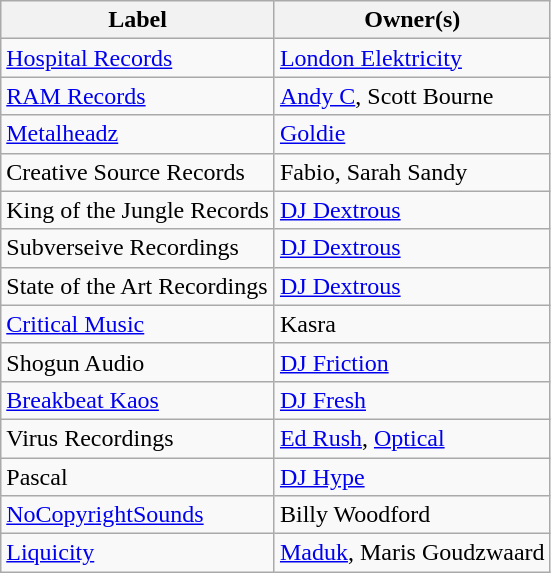<table class="wikitable sortable">
<tr>
<th>Label</th>
<th>Owner(s)</th>
</tr>
<tr>
<td><a href='#'>Hospital Records</a></td>
<td><a href='#'>London Elektricity</a></td>
</tr>
<tr>
<td><a href='#'>RAM Records</a></td>
<td><a href='#'>Andy C</a>, Scott Bourne</td>
</tr>
<tr>
<td><a href='#'>Metalheadz</a></td>
<td><a href='#'>Goldie</a></td>
</tr>
<tr>
<td>Creative Source Records</td>
<td>Fabio, Sarah Sandy</td>
</tr>
<tr>
<td>King of the Jungle Records</td>
<td><a href='#'>DJ Dextrous</a></td>
</tr>
<tr>
<td>Subverseive Recordings</td>
<td><a href='#'>DJ Dextrous</a></td>
</tr>
<tr>
<td>State of the Art Recordings</td>
<td><a href='#'>DJ Dextrous</a></td>
</tr>
<tr>
<td><a href='#'>Critical Music</a></td>
<td>Kasra</td>
</tr>
<tr>
<td>Shogun Audio</td>
<td><a href='#'>DJ Friction</a></td>
</tr>
<tr>
<td><a href='#'>Breakbeat Kaos</a></td>
<td><a href='#'>DJ Fresh</a></td>
</tr>
<tr>
<td>Virus Recordings</td>
<td><a href='#'>Ed Rush</a>, <a href='#'>Optical</a></td>
</tr>
<tr>
<td>Pascal</td>
<td><a href='#'>DJ Hype</a></td>
</tr>
<tr>
<td><a href='#'>NoCopyrightSounds</a></td>
<td>Billy Woodford</td>
</tr>
<tr>
<td><a href='#'>Liquicity</a></td>
<td><a href='#'>Maduk</a>, Maris Goudzwaard</td>
</tr>
</table>
